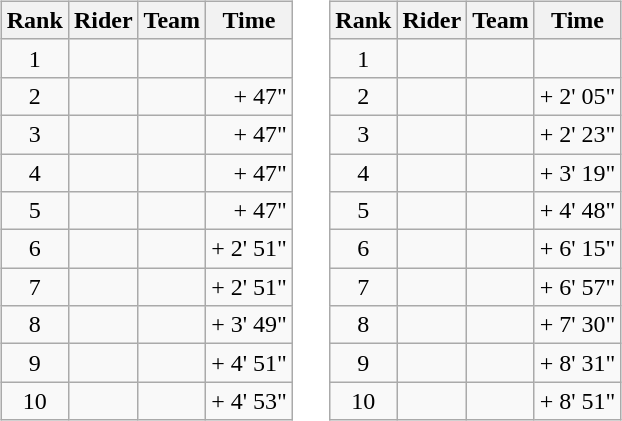<table>
<tr>
<td><br><table class="wikitable">
<tr>
<th scope="col">Rank</th>
<th scope="col">Rider</th>
<th scope="col">Team</th>
<th scope="col">Time</th>
</tr>
<tr>
<td style="text-align:center;">1</td>
<td></td>
<td></td>
<td style="text-align:right;"></td>
</tr>
<tr>
<td style="text-align:center;">2</td>
<td> </td>
<td></td>
<td style="text-align:right;">+ 47"</td>
</tr>
<tr>
<td style="text-align:center;">3</td>
<td></td>
<td></td>
<td style="text-align:right;">+ 47"</td>
</tr>
<tr>
<td style="text-align:center;">4</td>
<td></td>
<td></td>
<td style="text-align:right;">+ 47"</td>
</tr>
<tr>
<td style="text-align:center;">5</td>
<td></td>
<td></td>
<td style="text-align:right;">+ 47"</td>
</tr>
<tr>
<td style="text-align:center;">6</td>
<td></td>
<td></td>
<td style="text-align:right;">+ 2' 51"</td>
</tr>
<tr>
<td style="text-align:center;">7</td>
<td></td>
<td></td>
<td style="text-align:right;">+ 2' 51"</td>
</tr>
<tr>
<td style="text-align:center;">8</td>
<td></td>
<td></td>
<td style="text-align:right;">+ 3' 49"</td>
</tr>
<tr>
<td style="text-align:center;">9</td>
<td></td>
<td></td>
<td style="text-align:right;">+ 4' 51"</td>
</tr>
<tr>
<td style="text-align:center;">10</td>
<td></td>
<td></td>
<td style="text-align:right;">+ 4' 53"</td>
</tr>
</table>
</td>
<td></td>
<td><br><table class="wikitable">
<tr>
<th scope="col">Rank</th>
<th scope="col">Rider</th>
<th scope="col">Team</th>
<th scope="col">Time</th>
</tr>
<tr>
<td style="text-align:center;">1</td>
<td> </td>
<td></td>
<td style="text-align:right;"></td>
</tr>
<tr>
<td style="text-align:center;">2</td>
<td></td>
<td></td>
<td style="text-align:right;">+ 2' 05"</td>
</tr>
<tr>
<td style="text-align:center;">3</td>
<td></td>
<td></td>
<td style="text-align:right;">+ 2' 23"</td>
</tr>
<tr>
<td style="text-align:center;">4</td>
<td></td>
<td></td>
<td style="text-align:right;">+ 3' 19"</td>
</tr>
<tr>
<td style="text-align:center;">5</td>
<td></td>
<td></td>
<td style="text-align:right;">+ 4' 48"</td>
</tr>
<tr>
<td style="text-align:center;">6</td>
<td> </td>
<td></td>
<td style="text-align:right;">+ 6' 15"</td>
</tr>
<tr>
<td style="text-align:center;">7</td>
<td> </td>
<td></td>
<td style="text-align:right;">+ 6' 57"</td>
</tr>
<tr>
<td style="text-align:center;">8</td>
<td></td>
<td></td>
<td style="text-align:right;">+ 7' 30"</td>
</tr>
<tr>
<td style="text-align:center;">9</td>
<td></td>
<td></td>
<td style="text-align:right;">+ 8' 31"</td>
</tr>
<tr>
<td style="text-align:center;">10</td>
<td></td>
<td></td>
<td style="text-align:right;">+ 8' 51"</td>
</tr>
</table>
</td>
</tr>
</table>
